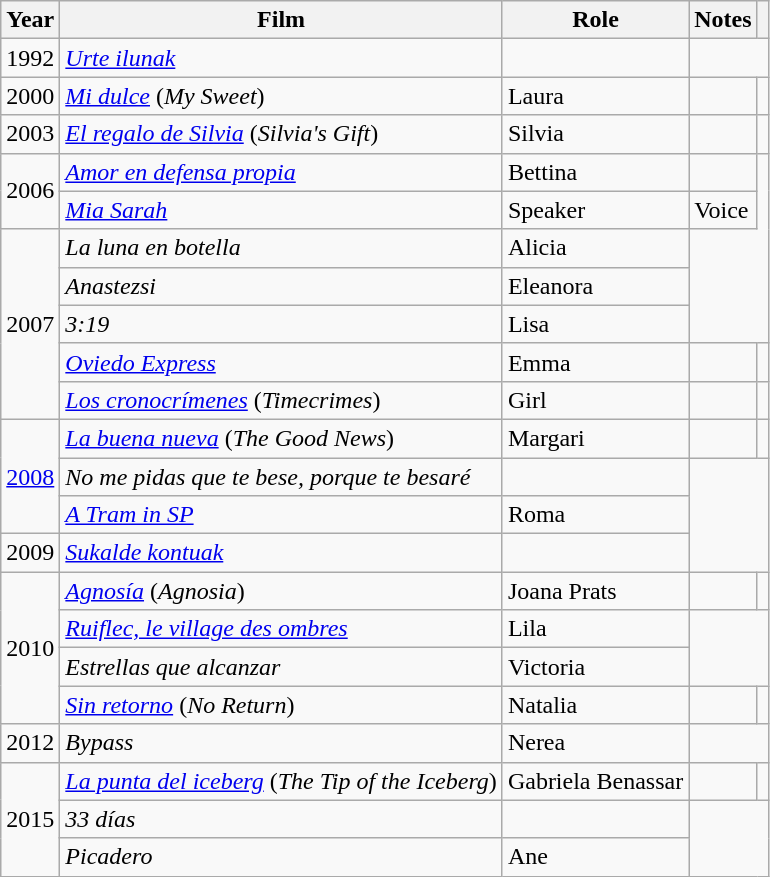<table class="wikitable">
<tr>
<th>Year</th>
<th>Film</th>
<th>Role</th>
<th>Notes</th>
<th></th>
</tr>
<tr>
<td align = "center">1992</td>
<td><em><a href='#'>Urte ilunak</a></em></td>
<td></td>
</tr>
<tr>
<td align = "center">2000</td>
<td><em><a href='#'>Mi dulce</a></em> (<em>My Sweet</em>)</td>
<td>Laura</td>
<td></td>
<td align = "center"></td>
</tr>
<tr>
<td align = "center">2003</td>
<td><em><a href='#'>El regalo de Silvia</a></em> (<em>Silvia's Gift</em>)</td>
<td>Silvia</td>
<td></td>
<td align = "center"></td>
</tr>
<tr>
<td rowspan = "2">2006</td>
<td><em><a href='#'>Amor en defensa propia</a></em></td>
<td>Bettina</td>
<td></td>
</tr>
<tr>
<td><em><a href='#'>Mia Sarah</a></em></td>
<td>Speaker</td>
<td>Voice</td>
</tr>
<tr>
<td rowspan="5">2007</td>
<td><em>La luna en botella</em></td>
<td>Alicia</td>
</tr>
<tr>
<td><em>Anastezsi</em></td>
<td>Eleanora</td>
</tr>
<tr>
<td><em>3:19</em></td>
<td>Lisa</td>
</tr>
<tr>
<td><em><a href='#'>Oviedo Express</a></em></td>
<td>Emma</td>
<td></td>
<td align = "center"></td>
</tr>
<tr>
<td><em><a href='#'>Los cronocrímenes</a></em> (<em>Timecrimes</em>)</td>
<td>Girl</td>
<td></td>
<td align = "center"></td>
</tr>
<tr>
<td rowspan=3><a href='#'>2008</a></td>
<td><em><a href='#'>La buena nueva</a></em> (<em>The Good News</em>)</td>
<td>Margari</td>
<td></td>
<td align = "center"></td>
</tr>
<tr>
<td><em>No me pidas que te bese, porque te besaré</em></td>
<td></td>
</tr>
<tr>
<td><em><a href='#'>A Tram in SP</a></em></td>
<td>Roma</td>
</tr>
<tr>
<td align = "center">2009</td>
<td><em><a href='#'>Sukalde kontuak</a></em></td>
<td></td>
</tr>
<tr>
<td rowspan = "4" align = "center">2010</td>
<td><em><a href='#'>Agnosía</a></em> (<em>Agnosia</em>)</td>
<td>Joana Prats</td>
<td></td>
<td align = "center"></td>
</tr>
<tr>
<td><em><a href='#'>Ruiflec, le village des ombres</a></em></td>
<td>Lila</td>
</tr>
<tr>
<td><em>Estrellas que alcanzar</em></td>
<td>Victoria</td>
</tr>
<tr>
<td><em><a href='#'>Sin retorno</a></em> (<em>No Return</em>)</td>
<td>Natalia</td>
<td></td>
<td align = "center"></td>
</tr>
<tr>
<td align = "center">2012</td>
<td><em>Bypass</em></td>
<td>Nerea</td>
</tr>
<tr>
<td rowspan=3 align = "center">2015</td>
<td><em><a href='#'>La punta del iceberg</a></em> (<em>The Tip of the Iceberg</em>)</td>
<td>Gabriela Benassar</td>
<td></td>
<td align = "center"></td>
</tr>
<tr>
<td><em>33 días</em></td>
<td></td>
</tr>
<tr>
<td><em>Picadero</em></td>
<td>Ane</td>
</tr>
</table>
